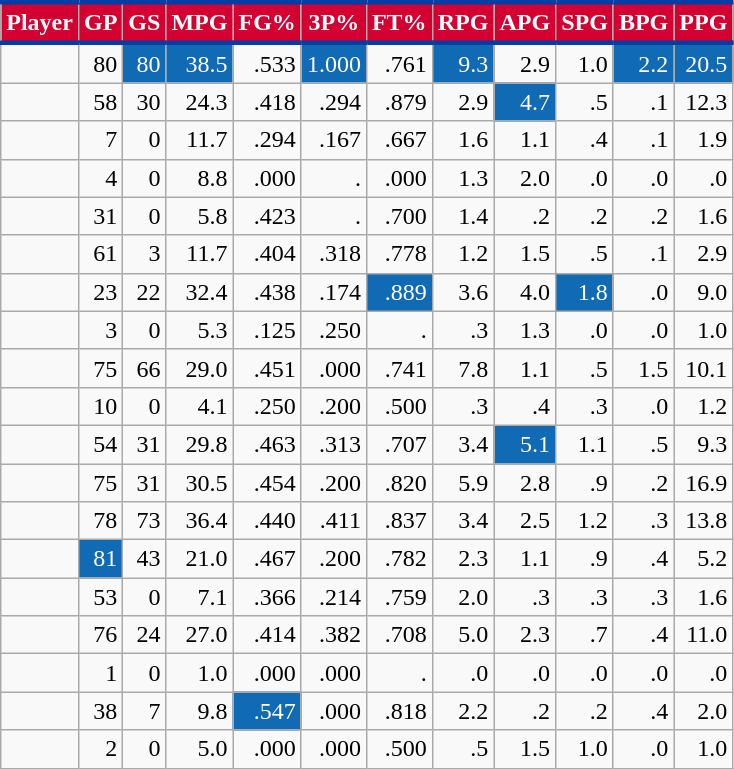<table class="wikitable sortable" style="text-align:right;">
<tr>
<th style="background:#D50032; color:#FFFFFF; border-top:#003DA5 3px solid; border-bottom:#003DA5 3px solid;">Player</th>
<th style="background:#D50032; color:#FFFFFF; border-top:#003DA5 3px solid; border-bottom:#003DA5 3px solid;">GP</th>
<th style="background:#D50032; color:#FFFFFF; border-top:#003DA5 3px solid; border-bottom:#003DA5 3px solid;">GS</th>
<th style="background:#D50032; color:#FFFFFF; border-top:#003DA5 3px solid; border-bottom:#003DA5 3px solid;">MPG</th>
<th style="background:#D50032; color:#FFFFFF; border-top:#003DA5 3px solid; border-bottom:#003DA5 3px solid;">FG%</th>
<th style="background:#D50032; color:#FFFFFF; border-top:#003DA5 3px solid; border-bottom:#003DA5 3px solid;">3P%</th>
<th style="background:#D50032; color:#FFFFFF; border-top:#003DA5 3px solid; border-bottom:#003DA5 3px solid;">FT%</th>
<th style="background:#D50032; color:#FFFFFF; border-top:#003DA5 3px solid; border-bottom:#003DA5 3px solid;">RPG</th>
<th style="background:#D50032; color:#FFFFFF; border-top:#003DA5 3px solid; border-bottom:#003DA5 3px solid;">APG</th>
<th style="background:#D50032; color:#FFFFFF; border-top:#003DA5 3px solid; border-bottom:#003DA5 3px solid;">SPG</th>
<th style="background:#D50032; color:#FFFFFF; border-top:#003DA5 3px solid; border-bottom:#003DA5 3px solid;">BPG</th>
<th style="background:#D50032; color:#FFFFFF; border-top:#003DA5 3px solid; border-bottom:#003DA5 3px solid;">PPG</th>
</tr>
<tr>
<td></td>
<td>80</td>
<td style="background:#106bb4; color:#FFFFFF";">80</td>
<td style="background:#106bb4; color:#FFFFFF";">38.5</td>
<td>.533</td>
<td style="background:#106bb4; color:#FFFFFF";">1.000</td>
<td>.761</td>
<td style="background:#106bb4; color:#FFFFFF";">9.3</td>
<td>2.9</td>
<td>1.0</td>
<td style="background:#106bb4; color:#FFFFFF";">2.2</td>
<td style="background:#106bb4; color:#FFFFFF";">20.5</td>
</tr>
<tr>
<td></td>
<td>58</td>
<td>30</td>
<td>24.3</td>
<td>.418</td>
<td>.294</td>
<td>.879</td>
<td>2.9</td>
<td style="background:#106bb4; color:#FFFFFF";">4.7</td>
<td>.5</td>
<td>.1</td>
<td>12.3</td>
</tr>
<tr>
<td></td>
<td>7</td>
<td>0</td>
<td>11.7</td>
<td>.294</td>
<td>.167</td>
<td>.667</td>
<td>1.6</td>
<td>1.1</td>
<td>.4</td>
<td>.1</td>
<td>1.9</td>
</tr>
<tr>
<td></td>
<td>4</td>
<td>0</td>
<td>8.8</td>
<td>.000</td>
<td>.</td>
<td>.000</td>
<td>1.3</td>
<td>2.0</td>
<td>.0</td>
<td>.0</td>
<td>.0</td>
</tr>
<tr>
<td></td>
<td>31</td>
<td>0</td>
<td>5.8</td>
<td>.423</td>
<td>.</td>
<td>.700</td>
<td>1.4</td>
<td>.2</td>
<td>.2</td>
<td>.2</td>
<td>1.6</td>
</tr>
<tr>
<td></td>
<td>61</td>
<td>3</td>
<td>11.7</td>
<td>.404</td>
<td>.318</td>
<td>.778</td>
<td>1.2</td>
<td>1.5</td>
<td>.5</td>
<td>.1</td>
<td>2.9</td>
</tr>
<tr>
<td></td>
<td>23</td>
<td>22</td>
<td>32.4</td>
<td>.438</td>
<td>.174</td>
<td style="background:#106bb4; color:#FFFFFF";">.889</td>
<td>3.6</td>
<td>4.0</td>
<td style="background:#106bb4; color:#FFFFFF";">1.8</td>
<td>.0</td>
<td>9.0</td>
</tr>
<tr>
<td></td>
<td>3</td>
<td>0</td>
<td>5.3</td>
<td>.125</td>
<td>.250</td>
<td>.</td>
<td>.3</td>
<td>1.3</td>
<td>.0</td>
<td>.0</td>
<td>1.0</td>
</tr>
<tr>
<td></td>
<td>75</td>
<td>66</td>
<td>29.0</td>
<td>.451</td>
<td>.000</td>
<td>.741</td>
<td>7.8</td>
<td>1.1</td>
<td>.5</td>
<td>1.5</td>
<td>10.1</td>
</tr>
<tr>
<td></td>
<td>10</td>
<td>0</td>
<td>4.1</td>
<td>.250</td>
<td>.200</td>
<td>.500</td>
<td>.3</td>
<td>.4</td>
<td>.3</td>
<td>.0</td>
<td>1.2</td>
</tr>
<tr>
<td></td>
<td>54</td>
<td>31</td>
<td>29.8</td>
<td>.463</td>
<td>.313</td>
<td>.707</td>
<td>3.4</td>
<td style="background:#106bb4; color:#FFFFFF";">5.1</td>
<td>1.1</td>
<td>.5</td>
<td>9.3</td>
</tr>
<tr>
<td></td>
<td>75</td>
<td>31</td>
<td>30.5</td>
<td>.454</td>
<td>.200</td>
<td>.820</td>
<td>5.9</td>
<td>2.8</td>
<td>.9</td>
<td>.2</td>
<td>16.9</td>
</tr>
<tr>
<td></td>
<td>78</td>
<td>73</td>
<td>36.4</td>
<td>.440</td>
<td>.411</td>
<td>.837</td>
<td>3.4</td>
<td>2.5</td>
<td>1.2</td>
<td>.3</td>
<td>13.8</td>
</tr>
<tr>
<td></td>
<td style="background:#106bb4; color:#FFFFFF";">81</td>
<td>43</td>
<td>21.0</td>
<td>.467</td>
<td>.200</td>
<td>.782</td>
<td>2.3</td>
<td>1.1</td>
<td>.9</td>
<td>.4</td>
<td>5.2</td>
</tr>
<tr>
<td></td>
<td>53</td>
<td>0</td>
<td>7.1</td>
<td>.366</td>
<td>.214</td>
<td>.759</td>
<td>2.0</td>
<td>.3</td>
<td>.3</td>
<td>.3</td>
<td>1.6</td>
</tr>
<tr>
<td></td>
<td>76</td>
<td>24</td>
<td>27.0</td>
<td>.414</td>
<td>.382</td>
<td>.708</td>
<td>5.0</td>
<td>2.3</td>
<td>.7</td>
<td>.4</td>
<td>11.0</td>
</tr>
<tr>
<td></td>
<td>1</td>
<td>0</td>
<td>1.0</td>
<td>.000</td>
<td>.000</td>
<td>.</td>
<td>.0</td>
<td>.0</td>
<td>.0</td>
<td>.0</td>
<td>.0</td>
</tr>
<tr>
<td></td>
<td>38</td>
<td>7</td>
<td>9.8</td>
<td style="background:#106bb4; color:#FFFFFF";">.547</td>
<td>.000</td>
<td>.818</td>
<td>2.2</td>
<td>.2</td>
<td>.2</td>
<td>.4</td>
<td>2.0</td>
</tr>
<tr>
<td></td>
<td>2</td>
<td>0</td>
<td>5.0</td>
<td>.000</td>
<td>.000</td>
<td>.500</td>
<td>.5</td>
<td>1.5</td>
<td>1.0</td>
<td>.0</td>
<td>1.0</td>
</tr>
</table>
